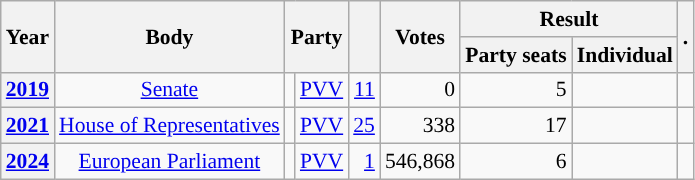<table class="wikitable plainrowheaders sortable" border=2 cellpadding=4 cellspacing=0 style="border: 1px #aaa solid; font-size: 90%; text-align:center;">
<tr>
<th scope="col" rowspan=2>Year</th>
<th scope="col" rowspan=2>Body</th>
<th scope="col" colspan=2 rowspan=2>Party</th>
<th scope="col" rowspan=2></th>
<th scope="col" rowspan=2>Votes</th>
<th scope="colgroup" colspan=2>Result</th>
<th scope="col" rowspan=2>.</th>
</tr>
<tr>
<th scope="col">Party seats</th>
<th scope="col">Individual</th>
</tr>
<tr>
<th scope="row"><a href='#'>2019</a></th>
<td><a href='#'>Senate</a></td>
<td style="background-color:"></td>
<td><a href='#'> PVV</a></td>
<td style=text-align:right><a href='#'>11</a></td>
<td style=text-align:right>0</td>
<td style=text-align:right>5</td>
<td></td>
<td></td>
</tr>
<tr>
<th scope="row"><a href='#'>2021</a></th>
<td><a href='#'>House of Representatives</a></td>
<td style="background-color:"></td>
<td><a href='#'>PVV</a></td>
<td style=text-align:right><a href='#'>25</a></td>
<td style=text-align:right>338</td>
<td style=text-align:right>17</td>
<td></td>
<td></td>
</tr>
<tr>
<th scope="row"><a href='#'>2024</a></th>
<td><a href='#'>European Parliament</a></td>
<td style="background-color:"></td>
<td><a href='#'> PVV</a></td>
<td style=text-align:right><a href='#'>1</a></td>
<td style=text-align:right>546,868</td>
<td style=text-align:right>6</td>
<td></td>
<td></td>
</tr>
</table>
